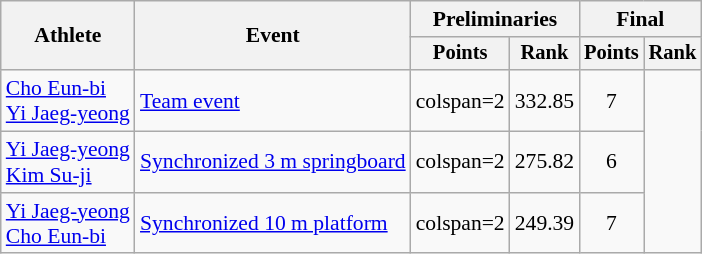<table class="wikitable" style="text-align:center; font-size:90%">
<tr>
<th rowspan="2">Athlete</th>
<th rowspan="2">Event</th>
<th colspan="2">Preliminaries</th>
<th colspan="2">Final</th>
</tr>
<tr style="font-size:95%">
<th>Points</th>
<th>Rank</th>
<th>Points</th>
<th>Rank</th>
</tr>
<tr>
<td align=left><a href='#'>Cho Eun-bi</a><br><a href='#'>Yi Jaeg-yeong</a></td>
<td align=left><a href='#'>Team event</a></td>
<td>colspan=2 </td>
<td>332.85</td>
<td>7</td>
</tr>
<tr>
<td align=left><a href='#'>Yi Jaeg-yeong</a><br><a href='#'>Kim Su-ji</a></td>
<td align=left><a href='#'>Synchronized 3 m springboard</a></td>
<td>colspan=2 </td>
<td>275.82</td>
<td>6</td>
</tr>
<tr>
<td align=left><a href='#'>Yi Jaeg-yeong</a><br><a href='#'>Cho Eun-bi</a></td>
<td align=left><a href='#'>Synchronized 10 m platform</a></td>
<td>colspan=2 </td>
<td>249.39</td>
<td>7</td>
</tr>
</table>
